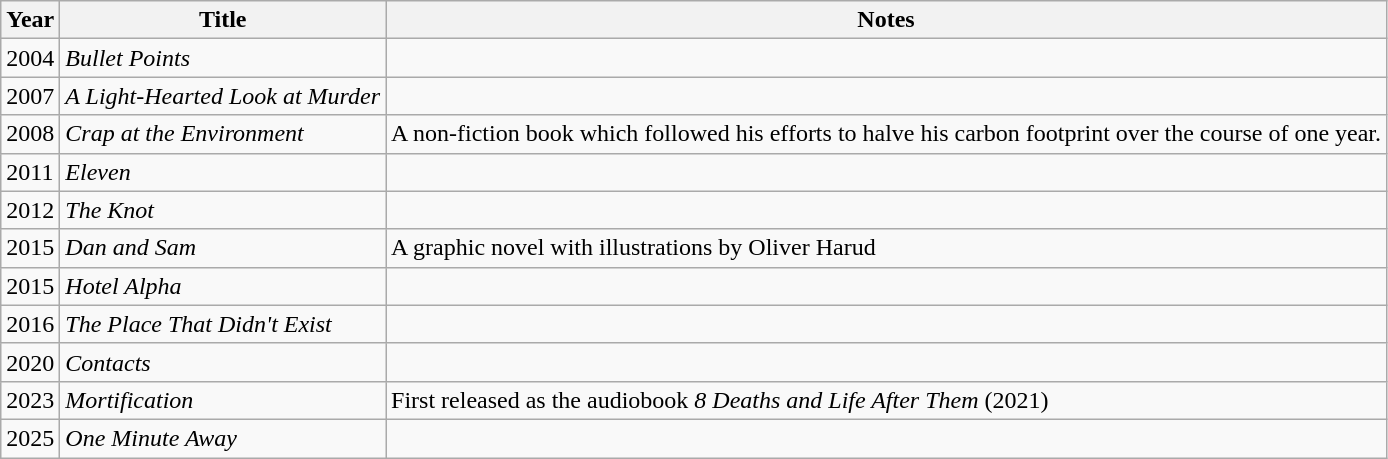<table class="wikitable">
<tr>
<th>Year</th>
<th>Title</th>
<th>Notes</th>
</tr>
<tr>
<td>2004</td>
<td><em>Bullet Points</em></td>
<td></td>
</tr>
<tr>
<td>2007</td>
<td><em>A Light-Hearted Look at Murder</em></td>
<td></td>
</tr>
<tr>
<td>2008</td>
<td><em>Crap at the Environment</em></td>
<td>A non-fiction book which followed his efforts to halve his carbon footprint over the course of one year.</td>
</tr>
<tr>
<td>2011</td>
<td><em>Eleven</em></td>
<td></td>
</tr>
<tr>
<td>2012</td>
<td><em>The Knot</em></td>
<td></td>
</tr>
<tr>
<td>2015</td>
<td><em>Dan and Sam</em></td>
<td>A graphic novel with illustrations by Oliver Harud</td>
</tr>
<tr>
<td>2015</td>
<td><em>Hotel Alpha</em></td>
<td></td>
</tr>
<tr>
<td>2016</td>
<td><em>The Place That Didn't Exist</em></td>
<td></td>
</tr>
<tr>
<td>2020</td>
<td><em>Contacts</em></td>
<td></td>
</tr>
<tr>
<td>2023</td>
<td><em>Mortification</em></td>
<td>First released as the audiobook <em>8 Deaths and Life After Them</em> (2021)</td>
</tr>
<tr>
<td>2025</td>
<td><em>One Minute Away</em></td>
<td></td>
</tr>
</table>
